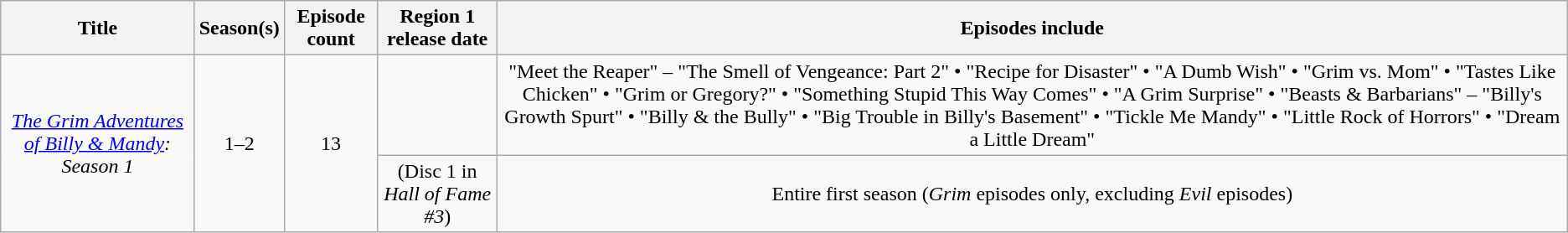<table class="wikitable" style="text-align: center">
<tr>
<th>Title</th>
<th>Season(s)</th>
<th>Episode count</th>
<th>Region 1 release date</th>
<th>Episodes include</th>
</tr>
<tr>
<td rowspan=2><em><a href='#'>The Grim Adventures of Billy & Mandy</a>: Season 1</em></td>
<td rowspan=2>1–2</td>
<td rowspan=2>13</td>
<td></td>
<td>"Meet the Reaper" – "The Smell of Vengeance: Part 2" • "Recipe for Disaster" • "A Dumb Wish" • "Grim vs. Mom" • "Tastes Like Chicken" • "Grim or Gregory?" • "Something Stupid This Way Comes" • "A Grim Surprise" • "Beasts & Barbarians" – "Billy's Growth Spurt" • "Billy & the Bully" • "Big Trouble in Billy's Basement" • "Tickle Me Mandy" • "Little Rock of Horrors" • "Dream a Little Dream"</td>
</tr>
<tr>
<td> (Disc 1 in <em>Hall of Fame #3</em>)</td>
<td>Entire first season (<em>Grim</em> episodes only, excluding <em>Evil</em> episodes)</td>
</tr>
</table>
